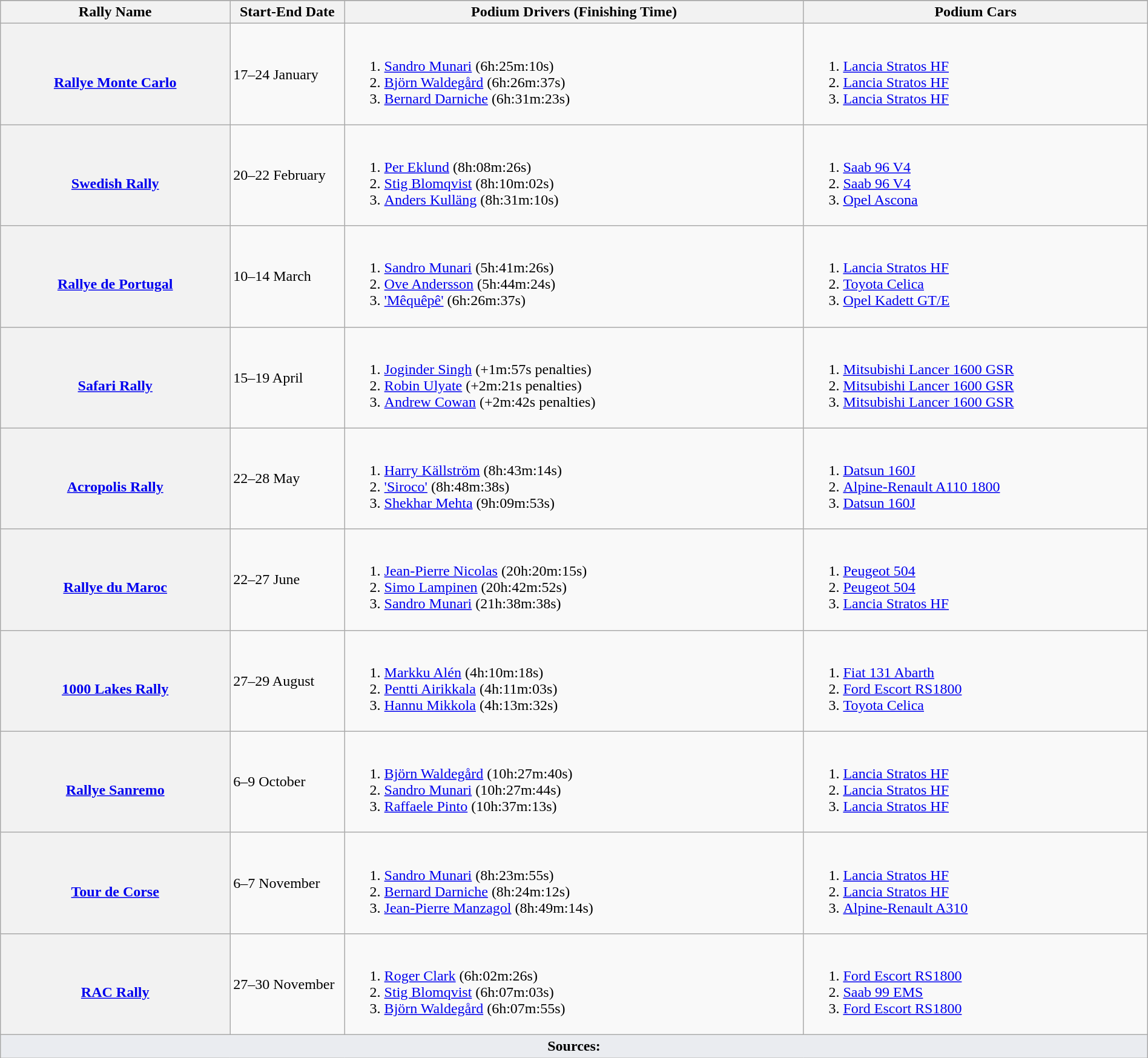<table class="wikitable" width="100%" align=center>
<tr>
</tr>
<tr style="background:#efefef;">
<th colspan=1 width=20%>Rally Name</th>
<th colspan=1 width=10%>Start-End Date</th>
<th colspan=1 width=40%>Podium Drivers (Finishing Time)</th>
<th colspan=1 width=30%>Podium Cars</th>
</tr>
<tr>
<th><br><a href='#'>Rallye Monte Carlo</a></th>
<td>17–24 January</td>
<td><br><ol><li> <a href='#'>Sandro Munari</a> (6h:25m:10s)</li><li> <a href='#'>Björn Waldegård</a> (6h:26m:37s)</li><li> <a href='#'>Bernard Darniche</a> (6h:31m:23s)</li></ol></td>
<td><br><ol><li><a href='#'>Lancia Stratos HF</a></li><li><a href='#'>Lancia Stratos HF</a></li><li><a href='#'>Lancia Stratos HF</a></li></ol></td>
</tr>
<tr>
<th><br><a href='#'>Swedish Rally</a></th>
<td>20–22 February</td>
<td><br><ol><li> <a href='#'>Per Eklund</a> (8h:08m:26s)</li><li> <a href='#'>Stig Blomqvist</a> (8h:10m:02s)</li><li> <a href='#'>Anders Kulläng</a> (8h:31m:10s)</li></ol></td>
<td><br><ol><li><a href='#'>Saab 96 V4</a></li><li><a href='#'>Saab 96 V4</a></li><li><a href='#'>Opel Ascona</a></li></ol></td>
</tr>
<tr>
<th><br><a href='#'>Rallye de Portugal</a></th>
<td>10–14 March</td>
<td><br><ol><li> <a href='#'>Sandro Munari</a> (5h:41m:26s)</li><li> <a href='#'>Ove Andersson</a> (5h:44m:24s)</li><li> <a href='#'>'Mêquêpê'</a> (6h:26m:37s)</li></ol></td>
<td><br><ol><li><a href='#'>Lancia Stratos HF</a></li><li><a href='#'>Toyota Celica</a></li><li><a href='#'>Opel Kadett GT/E</a></li></ol></td>
</tr>
<tr>
<th><br><a href='#'>Safari Rally</a></th>
<td>15–19 April</td>
<td><br><ol><li> <a href='#'>Joginder Singh</a> (+1m:57s penalties)</li><li> <a href='#'>Robin Ulyate</a> (+2m:21s penalties)</li><li> <a href='#'>Andrew Cowan</a> (+2m:42s penalties)</li></ol></td>
<td><br><ol><li><a href='#'>Mitsubishi Lancer 1600 GSR</a></li><li><a href='#'>Mitsubishi Lancer 1600 GSR</a></li><li><a href='#'>Mitsubishi Lancer 1600 GSR</a></li></ol></td>
</tr>
<tr>
<th><br><a href='#'>Acropolis Rally</a></th>
<td>22–28 May</td>
<td><br><ol><li> <a href='#'>Harry Källström</a> (8h:43m:14s)</li><li> <a href='#'>'Siroco'</a> (8h:48m:38s)</li><li> <a href='#'>Shekhar Mehta</a> (9h:09m:53s)</li></ol></td>
<td><br><ol><li><a href='#'>Datsun 160J</a></li><li><a href='#'>Alpine-Renault A110 1800</a></li><li><a href='#'>Datsun 160J</a></li></ol></td>
</tr>
<tr>
<th><br><a href='#'>Rallye du Maroc</a></th>
<td>22–27 June</td>
<td><br><ol><li> <a href='#'>Jean-Pierre Nicolas</a> (20h:20m:15s)</li><li> <a href='#'>Simo Lampinen</a> (20h:42m:52s)</li><li> <a href='#'>Sandro Munari</a> (21h:38m:38s)</li></ol></td>
<td><br><ol><li><a href='#'>Peugeot 504</a></li><li><a href='#'>Peugeot 504</a></li><li><a href='#'>Lancia Stratos HF</a></li></ol></td>
</tr>
<tr>
<th><br><a href='#'>1000 Lakes Rally</a></th>
<td>27–29 August</td>
<td><br><ol><li> <a href='#'>Markku Alén</a> (4h:10m:18s)</li><li> <a href='#'>Pentti Airikkala</a> (4h:11m:03s)</li><li> <a href='#'>Hannu Mikkola</a> (4h:13m:32s)</li></ol></td>
<td><br><ol><li><a href='#'>Fiat 131 Abarth</a></li><li><a href='#'>Ford Escort RS1800</a></li><li><a href='#'>Toyota Celica</a></li></ol></td>
</tr>
<tr>
<th><br><a href='#'>Rallye Sanremo</a></th>
<td>6–9 October</td>
<td><br><ol><li> <a href='#'>Björn Waldegård</a> (10h:27m:40s)</li><li> <a href='#'>Sandro Munari</a> (10h:27m:44s)</li><li> <a href='#'>Raffaele Pinto</a> (10h:37m:13s)</li></ol></td>
<td><br><ol><li><a href='#'>Lancia Stratos HF</a></li><li><a href='#'>Lancia Stratos HF</a></li><li><a href='#'>Lancia Stratos HF</a></li></ol></td>
</tr>
<tr>
<th><br><a href='#'>Tour de Corse</a></th>
<td>6–7 November</td>
<td><br><ol><li> <a href='#'>Sandro Munari</a> (8h:23m:55s)</li><li> <a href='#'>Bernard Darniche</a> (8h:24m:12s)</li><li> <a href='#'>Jean-Pierre Manzagol</a> (8h:49m:14s)</li></ol></td>
<td><br><ol><li><a href='#'>Lancia Stratos HF</a></li><li><a href='#'>Lancia Stratos HF</a></li><li><a href='#'>Alpine-Renault A310</a></li></ol></td>
</tr>
<tr>
<th><br><a href='#'>RAC Rally</a></th>
<td>27–30 November</td>
<td><br><ol><li> <a href='#'>Roger Clark</a> (6h:02m:26s)</li><li> <a href='#'>Stig Blomqvist</a> (6h:07m:03s)</li><li> <a href='#'>Björn Waldegård</a> (6h:07m:55s)</li></ol></td>
<td><br><ol><li><a href='#'>Ford Escort RS1800</a></li><li><a href='#'>Saab 99 EMS</a></li><li><a href='#'>Ford Escort RS1800</a></li></ol></td>
</tr>
<tr>
<td colspan="10" style="background-color:#EAECF0;text-align:center"><strong>Sources:</strong></td>
</tr>
</table>
